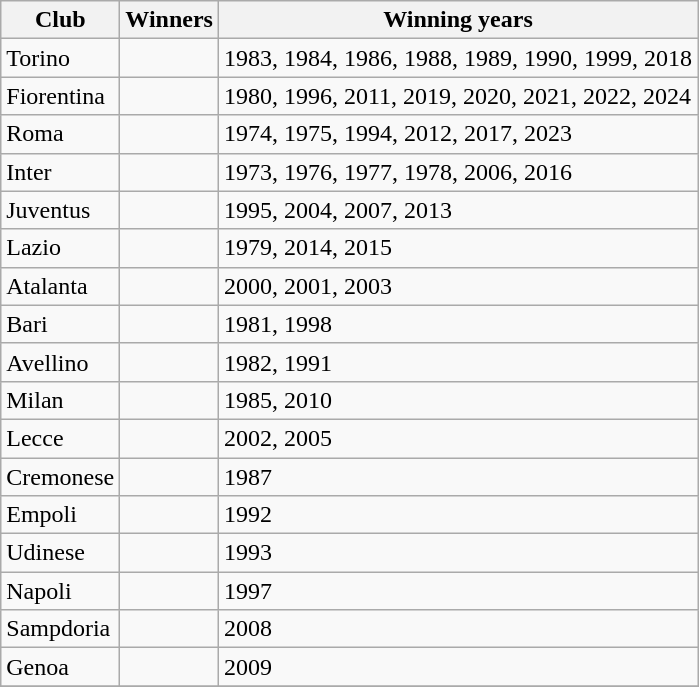<table class="wikitable">
<tr>
<th>Club</th>
<th>Winners</th>
<th>Winning years</th>
</tr>
<tr>
<td>Torino</td>
<td></td>
<td>1983, 1984, 1986, 1988, 1989, 1990, 1999, 2018</td>
</tr>
<tr>
<td>Fiorentina</td>
<td></td>
<td>1980, 1996, 2011, 2019, 2020, 2021, 2022, 2024</td>
</tr>
<tr>
<td>Roma</td>
<td></td>
<td>1974, 1975, 1994, 2012, 2017, 2023</td>
</tr>
<tr>
<td>Inter</td>
<td></td>
<td>1973, 1976, 1977, 1978, 2006, 2016</td>
</tr>
<tr>
<td>Juventus</td>
<td></td>
<td>1995, 2004, 2007, 2013</td>
</tr>
<tr>
<td>Lazio</td>
<td></td>
<td>1979, 2014, 2015</td>
</tr>
<tr>
<td>Atalanta</td>
<td></td>
<td>2000, 2001, 2003</td>
</tr>
<tr>
<td>Bari</td>
<td></td>
<td>1981, 1998</td>
</tr>
<tr>
<td>Avellino</td>
<td></td>
<td>1982, 1991</td>
</tr>
<tr>
<td>Milan</td>
<td></td>
<td>1985, 2010</td>
</tr>
<tr>
<td>Lecce</td>
<td></td>
<td>2002, 2005</td>
</tr>
<tr>
<td>Cremonese</td>
<td></td>
<td>1987</td>
</tr>
<tr>
<td>Empoli</td>
<td></td>
<td>1992</td>
</tr>
<tr>
<td>Udinese</td>
<td></td>
<td>1993</td>
</tr>
<tr>
<td>Napoli</td>
<td></td>
<td>1997</td>
</tr>
<tr>
<td>Sampdoria</td>
<td></td>
<td>2008</td>
</tr>
<tr>
<td>Genoa</td>
<td></td>
<td>2009</td>
</tr>
<tr>
</tr>
</table>
